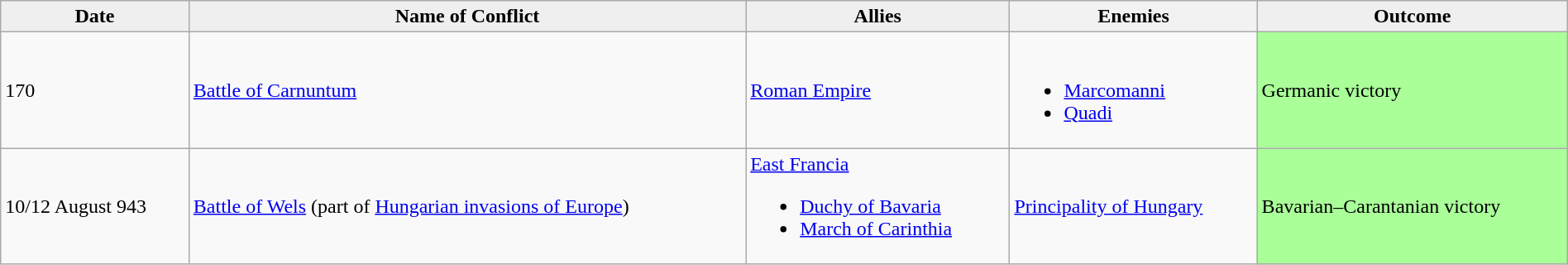<table class="wikitable sortable" width="100%">
<tr>
<th style="background:#efefef;">Date</th>
<th style="background:#efefef;">Name of Conflict</th>
<th style="background:#efefef;">Allies</th>
<th>Enemies</th>
<th style="background:#efefef;">Outcome</th>
</tr>
<tr>
<td>170</td>
<td><a href='#'>Battle of Carnuntum</a></td>
<td><a href='#'>Roman Empire</a></td>
<td><br><ul><li><a href='#'>Marcomanni</a></li><li><a href='#'>Quadi</a></li></ul></td>
<td style="Background:#AF9">Germanic victory</td>
</tr>
<tr>
<td>10/12 August 943</td>
<td><a href='#'>Battle of Wels</a> (part of <a href='#'>Hungarian invasions of Europe</a>)</td>
<td><a href='#'>East Francia</a><br><ul><li><a href='#'>Duchy of Bavaria</a></li><li><a href='#'>March of Carinthia</a></li></ul></td>
<td><a href='#'>Principality of Hungary</a></td>
<td style="Background:#AF9">Bavarian–Carantanian victory</td>
</tr>
</table>
